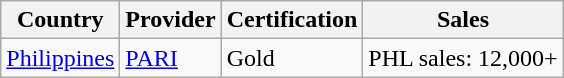<table class="wikitable">
<tr>
<th>Country</th>
<th>Provider</th>
<th>Certification</th>
<th>Sales</th>
</tr>
<tr>
<td><a href='#'>Philippines</a></td>
<td><a href='#'>PARI</a></td>
<td>Gold </td>
<td>PHL sales: 12,000+</td>
</tr>
</table>
